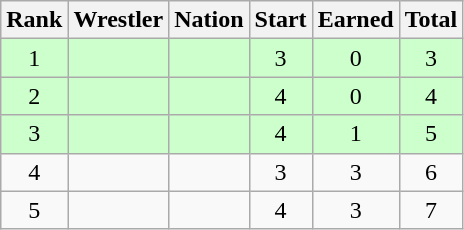<table class="wikitable sortable" style="text-align:center;">
<tr>
<th>Rank</th>
<th>Wrestler</th>
<th>Nation</th>
<th>Start</th>
<th>Earned</th>
<th>Total</th>
</tr>
<tr style="background:#cfc;">
<td>1</td>
<td align=left></td>
<td align=left></td>
<td>3</td>
<td>0</td>
<td>3</td>
</tr>
<tr style="background:#cfc;">
<td>2</td>
<td align=left></td>
<td align=left></td>
<td>4</td>
<td>0</td>
<td>4</td>
</tr>
<tr style="background:#cfc;">
<td>3</td>
<td align=left></td>
<td align=left></td>
<td>4</td>
<td>1</td>
<td>5</td>
</tr>
<tr>
<td>4</td>
<td align=left></td>
<td align=left></td>
<td>3</td>
<td>3</td>
<td>6</td>
</tr>
<tr>
<td>5</td>
<td align=left></td>
<td align=left></td>
<td>4</td>
<td>3</td>
<td>7</td>
</tr>
</table>
